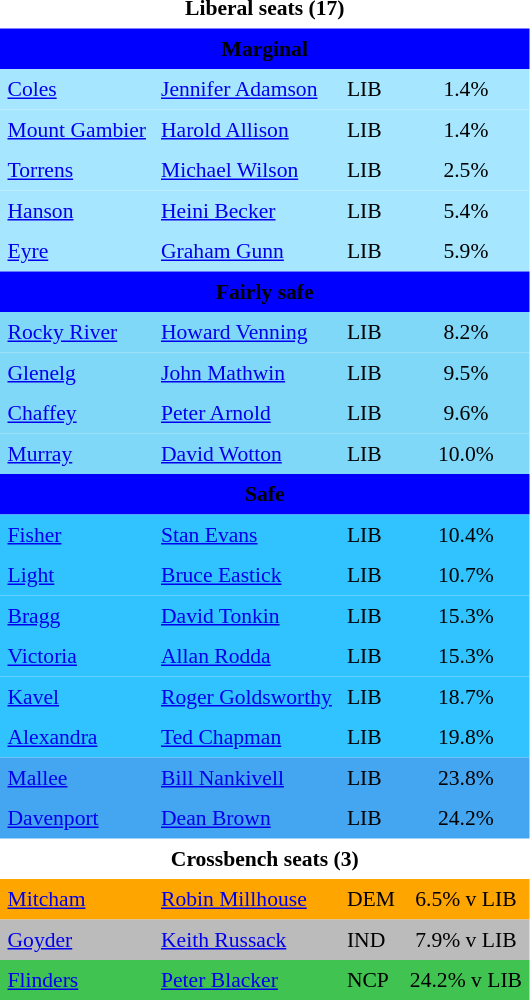<table class="toccolours" cellpadding="5" cellspacing="0" style="float:left; margin-right:.5em; margin-top:.4em; font-size:90%;">
<tr>
<th COLSPAN=4 align="center"><strong>Liberal seats (17)</strong></th>
</tr>
<tr>
<td COLSPAN=4 align="center" bgcolor="Blue"><span><strong>Marginal</strong></span></td>
</tr>
<tr>
<td align="left" bgcolor="A6E7FF"><a href='#'>Coles</a></td>
<td align="left" bgcolor="A6E7FF"><a href='#'>Jennifer Adamson</a></td>
<td align="left" bgcolor="A6E7FF">LIB</td>
<td align="center" bgcolor="A6E7FF">1.4%</td>
</tr>
<tr>
<td align="left" bgcolor="A6E7FF"><a href='#'>Mount Gambier</a></td>
<td align="left" bgcolor="A6E7FF"><a href='#'>Harold Allison</a></td>
<td align="left" bgcolor="A6E7FF">LIB</td>
<td align="center" bgcolor="A6E7FF">1.4%</td>
</tr>
<tr>
<td align="left" bgcolor="A6E7FF"><a href='#'>Torrens</a></td>
<td align="left" bgcolor="A6E7FF"><a href='#'>Michael Wilson</a></td>
<td align="left" bgcolor="A6E7FF">LIB</td>
<td align="center" bgcolor="A6E7FF">2.5%</td>
</tr>
<tr>
<td align="left" bgcolor="A6E7FF"><a href='#'>Hanson</a></td>
<td align="left" bgcolor="A6E7FF"><a href='#'>Heini Becker</a></td>
<td align="left" bgcolor="A6E7FF">LIB</td>
<td align="center" bgcolor="A6E7FF">5.4%</td>
</tr>
<tr>
<td align="left" bgcolor="A6E7FF"><a href='#'>Eyre</a></td>
<td align="left" bgcolor="A6E7FF"><a href='#'>Graham Gunn</a></td>
<td align="left" bgcolor="A6E7FF">LIB</td>
<td align="center" bgcolor="A6E7FF">5.9%</td>
</tr>
<tr>
<td COLSPAN=4 align="center" bgcolor="blue"><span><strong>Fairly safe</strong></span></td>
</tr>
<tr>
<td align="left" bgcolor="80D8F9"><a href='#'>Rocky River</a></td>
<td align="left" bgcolor="80D8F9"><a href='#'>Howard Venning</a></td>
<td align="left" bgcolor="80D8F9">LIB</td>
<td align="center" bgcolor="80D8F9">8.2%</td>
</tr>
<tr>
<td align="left" bgcolor="80D8F9"><a href='#'>Glenelg</a></td>
<td align="left" bgcolor="80D8F9"><a href='#'>John Mathwin</a></td>
<td align="left" bgcolor="80D8F9">LIB</td>
<td align="center" bgcolor="80D8F9">9.5%</td>
</tr>
<tr>
<td align="left" bgcolor="80D8F9"><a href='#'>Chaffey</a></td>
<td align="left" bgcolor="80D8F9"><a href='#'>Peter Arnold</a></td>
<td align="left" bgcolor="80D8F9">LIB</td>
<td align="center" bgcolor="80D8F9">9.6%</td>
</tr>
<tr>
<td align="left" bgcolor="80D8F9"><a href='#'>Murray</a></td>
<td align="left" bgcolor="80D8F9"><a href='#'>David Wotton</a></td>
<td align="left" bgcolor="80D8F9">LIB</td>
<td align="center" bgcolor="80D8F9">10.0%</td>
</tr>
<tr>
<td COLSPAN=4 align="center" bgcolor="blue"><span><strong>Safe</strong></span></td>
</tr>
<tr>
<td align="left" bgcolor="31C3FF"><a href='#'>Fisher</a></td>
<td align="left" bgcolor="31C3FF"><a href='#'>Stan Evans</a></td>
<td align="left" bgcolor="31C3FF">LIB</td>
<td align="center" bgcolor="31C3FF">10.4%</td>
</tr>
<tr>
<td align="left" bgcolor="31C3FF"><a href='#'>Light</a></td>
<td align="left" bgcolor="31C3FF"><a href='#'>Bruce Eastick</a></td>
<td align="left" bgcolor="31C3FF">LIB</td>
<td align="center" bgcolor="31C3FF">10.7%</td>
</tr>
<tr>
<td align="left" bgcolor="31C3FF"><a href='#'>Bragg</a></td>
<td align="left" bgcolor="31C3FF"><a href='#'>David Tonkin</a></td>
<td align="left" bgcolor="31C3FF">LIB</td>
<td align="center" bgcolor="31C3FF">15.3%</td>
</tr>
<tr>
<td align="left" bgcolor="31C3FF"><a href='#'>Victoria</a></td>
<td align="left" bgcolor="31C3FF"><a href='#'>Allan Rodda</a></td>
<td align="left" bgcolor="31C3FF">LIB</td>
<td align="center" bgcolor="31C3FF">15.3%</td>
</tr>
<tr>
<td align="left" bgcolor="31C3FF"><a href='#'>Kavel</a></td>
<td align="left" bgcolor="31C3FF"><a href='#'>Roger Goldsworthy</a></td>
<td align="left" bgcolor="31C3FF">LIB</td>
<td align="center" bgcolor="31C3FF">18.7%</td>
</tr>
<tr>
<td align="left" bgcolor="31C3FF"><a href='#'>Alexandra</a></td>
<td align="left" bgcolor="31C3FF"><a href='#'>Ted Chapman</a></td>
<td align="left" bgcolor="31C3FF">LIB</td>
<td align="center" bgcolor="31C3FF">19.8%</td>
</tr>
<tr>
<td align="left" bgcolor="44A6F1"><a href='#'>Mallee</a></td>
<td align="left" bgcolor="44A6F1"><a href='#'>Bill Nankivell</a></td>
<td align="left" bgcolor="44A6F1">LIB</td>
<td align="center" bgcolor="44A6F1">23.8%</td>
</tr>
<tr>
<td align="left" bgcolor="44A6F1"><a href='#'>Davenport</a></td>
<td align="left" bgcolor="44A6F1"><a href='#'>Dean Brown</a></td>
<td align="left" bgcolor="44A6F1">LIB</td>
<td align="center" bgcolor="44A6F1">24.2%</td>
</tr>
<tr>
<td COLSPAN=4 align="center"><strong>Crossbench seats (3)</strong></td>
</tr>
<tr>
<td align="left" bgcolor="FFA500"><a href='#'>Mitcham</a></td>
<td align="left" bgcolor="FFA500"><a href='#'>Robin Millhouse</a></td>
<td align="left" bgcolor="FFA500">DEM</td>
<td align="center" bgcolor="FFA500">6.5% v LIB</td>
</tr>
<tr>
<td align="left" bgcolor="BBBBBB"><a href='#'>Goyder</a></td>
<td align="left" bgcolor="BBBBBB"><a href='#'>Keith Russack</a></td>
<td align="left" bgcolor="BBBBBB">IND</td>
<td align="center" bgcolor="BBBBBB">7.9% v LIB</td>
</tr>
<tr>
<td align="left" bgcolor="40C351"><a href='#'>Flinders</a></td>
<td align="left" bgcolor="40C351"><a href='#'>Peter Blacker</a></td>
<td align="left" bgcolor="40C351">NCP</td>
<td align="center" bgcolor="40C351">24.2% v LIB</td>
</tr>
<tr>
</tr>
</table>
